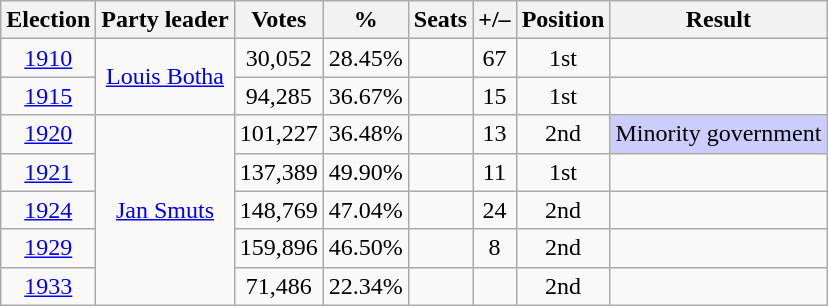<table class=wikitable style=text-align:center>
<tr>
<th>Election</th>
<th>Party leader</th>
<th>Votes</th>
<th>%</th>
<th>Seats</th>
<th>+/–</th>
<th>Position</th>
<th>Result</th>
</tr>
<tr>
<td><a href='#'>1910</a></td>
<td rowspan=2><a href='#'>Louis Botha</a></td>
<td>30,052</td>
<td>28.45%</td>
<td></td>
<td> 67</td>
<td> 1st</td>
<td></td>
</tr>
<tr>
<td><a href='#'>1915</a></td>
<td>94,285</td>
<td>36.67%</td>
<td></td>
<td> 15</td>
<td> 1st</td>
<td></td>
</tr>
<tr>
<td><a href='#'>1920</a></td>
<td rowspan=5><a href='#'>Jan Smuts</a></td>
<td>101,227</td>
<td>36.48%</td>
<td></td>
<td> 13</td>
<td> 2nd</td>
<td style="background-color:#CCCCFF">Minority government</td>
</tr>
<tr>
<td><a href='#'>1921</a></td>
<td>137,389</td>
<td>49.90%</td>
<td></td>
<td> 11</td>
<td> 1st</td>
<td></td>
</tr>
<tr>
<td><a href='#'>1924</a></td>
<td>148,769</td>
<td>47.04%</td>
<td></td>
<td> 24</td>
<td> 2nd</td>
<td></td>
</tr>
<tr>
<td><a href='#'>1929</a></td>
<td>159,896</td>
<td>46.50%</td>
<td></td>
<td> 8</td>
<td> 2nd</td>
<td></td>
</tr>
<tr>
<td><a href='#'>1933</a></td>
<td>71,486</td>
<td>22.34%</td>
<td></td>
<td></td>
<td> 2nd</td>
<td></td>
</tr>
</table>
